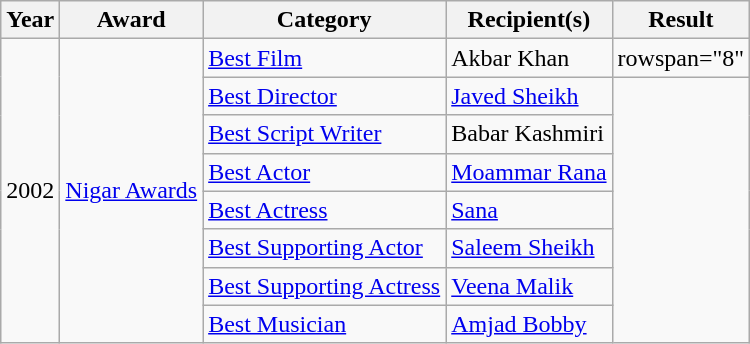<table class="wikitable sortable">
<tr>
<th>Year</th>
<th>Award</th>
<th>Category</th>
<th>Recipient(s)</th>
<th>Result</th>
</tr>
<tr>
<td rowspan="8">2002</td>
<td rowspan="8"><a href='#'>Nigar Awards</a></td>
<td><a href='#'>Best Film</a></td>
<td>Akbar Khan</td>
<td>rowspan="8" </td>
</tr>
<tr>
<td><a href='#'>Best Director</a></td>
<td><a href='#'>Javed Sheikh</a></td>
</tr>
<tr>
<td><a href='#'>Best Script Writer</a></td>
<td>Babar Kashmiri</td>
</tr>
<tr>
<td><a href='#'>Best Actor</a></td>
<td><a href='#'>Moammar Rana</a></td>
</tr>
<tr>
<td><a href='#'>Best Actress</a></td>
<td><a href='#'>Sana</a></td>
</tr>
<tr>
<td><a href='#'>Best Supporting Actor</a></td>
<td><a href='#'>Saleem Sheikh</a></td>
</tr>
<tr>
<td><a href='#'>Best Supporting Actress</a></td>
<td><a href='#'>Veena Malik</a></td>
</tr>
<tr>
<td><a href='#'>Best Musician</a></td>
<td><a href='#'>Amjad Bobby</a></td>
</tr>
</table>
